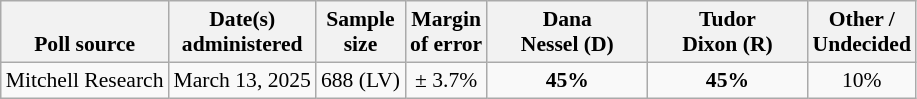<table class="wikitable" style="font-size:90%;text-align:center;">
<tr valign=bottom>
<th>Poll source</th>
<th>Date(s)<br>administered</th>
<th>Sample<br>size</th>
<th>Margin<br>of error</th>
<th style="width:100px;">Dana<br>Nessel (D)</th>
<th style="width:100px;">Tudor<br>Dixon (R)</th>
<th>Other /<br>Undecided</th>
</tr>
<tr>
<td style="text-align:left;">Mitchell Research</td>
<td>March 13, 2025</td>
<td>688 (LV)</td>
<td>± 3.7%</td>
<td><strong>45%</strong></td>
<td><strong>45%</strong></td>
<td>10%</td>
</tr>
</table>
